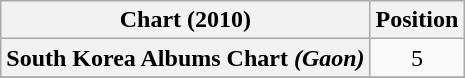<table class="wikitable plainrowheaders" style="text-align:center;">
<tr>
<th>Chart (2010)</th>
<th>Position</th>
</tr>
<tr>
<th scope="row">South Korea Albums Chart <em>(Gaon)</em></th>
<td>5</td>
</tr>
<tr>
</tr>
</table>
